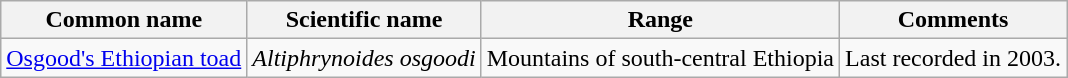<table class="wikitable">
<tr>
<th>Common name</th>
<th>Scientific name</th>
<th>Range</th>
<th class="unsortable">Comments</th>
</tr>
<tr>
<td><a href='#'>Osgood's Ethiopian toad</a></td>
<td><em>Altiphrynoides osgoodi</em></td>
<td>Mountains of south-central Ethiopia</td>
<td>Last recorded in 2003.</td>
</tr>
</table>
